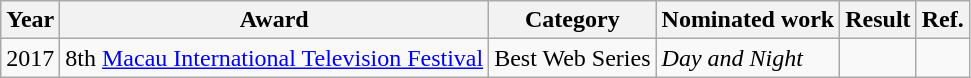<table class="wikitable">
<tr>
<th>Year</th>
<th>Award</th>
<th>Category</th>
<th>Nominated work</th>
<th>Result</th>
<th>Ref.</th>
</tr>
<tr>
<td>2017</td>
<td rowspan=1>8th <a href='#'>Macau International Television Festival</a></td>
<td>Best Web Series</td>
<td><em>Day and Night</em></td>
<td></td>
<td></td>
</tr>
</table>
